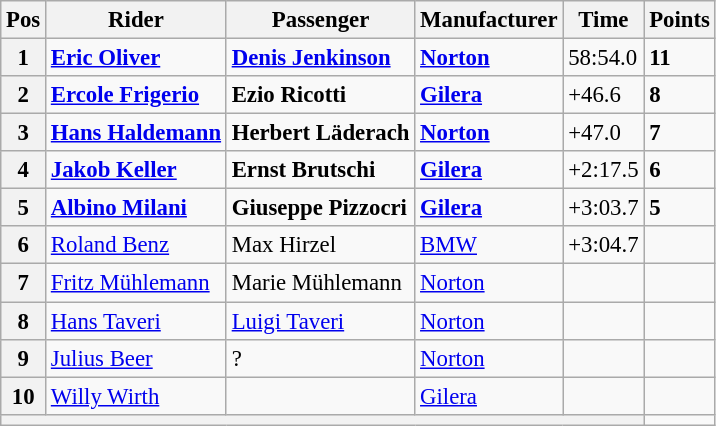<table class="wikitable" style="font-size: 95%;">
<tr>
<th>Pos</th>
<th>Rider</th>
<th>Passenger</th>
<th>Manufacturer</th>
<th>Time</th>
<th>Points</th>
</tr>
<tr>
<th>1</th>
<td> <strong><a href='#'>Eric Oliver</a></strong></td>
<td> <strong><a href='#'>Denis Jenkinson</a></strong></td>
<td><strong><a href='#'>Norton</a></strong></td>
<td>58:54.0</td>
<td><strong>11</strong></td>
</tr>
<tr>
<th>2</th>
<td> <strong><a href='#'>Ercole Frigerio</a></strong></td>
<td> <strong>Ezio Ricotti</strong></td>
<td><strong><a href='#'>Gilera</a></strong></td>
<td>+46.6</td>
<td><strong>8</strong></td>
</tr>
<tr>
<th>3</th>
<td> <strong><a href='#'>Hans Haldemann</a></strong></td>
<td> <strong>Herbert Läderach</strong></td>
<td><strong><a href='#'>Norton</a></strong></td>
<td>+47.0</td>
<td><strong>7</strong></td>
</tr>
<tr>
<th>4</th>
<td> <strong><a href='#'>Jakob Keller</a></strong></td>
<td> <strong>Ernst Brutschi</strong></td>
<td><strong><a href='#'>Gilera</a></strong></td>
<td>+2:17.5</td>
<td><strong>6</strong></td>
</tr>
<tr>
<th>5</th>
<td> <strong><a href='#'>Albino Milani</a></strong></td>
<td> <strong>Giuseppe Pizzocri</strong></td>
<td><strong><a href='#'>Gilera</a></strong></td>
<td>+3:03.7</td>
<td><strong>5</strong></td>
</tr>
<tr>
<th>6</th>
<td> <a href='#'>Roland Benz</a></td>
<td> Max Hirzel</td>
<td><a href='#'>BMW</a></td>
<td>+3:04.7</td>
<td></td>
</tr>
<tr>
<th>7</th>
<td> <a href='#'>Fritz Mühlemann</a></td>
<td> Marie Mühlemann</td>
<td><a href='#'>Norton</a></td>
<td></td>
<td></td>
</tr>
<tr>
<th>8</th>
<td> <a href='#'>Hans Taveri</a></td>
<td> <a href='#'>Luigi Taveri</a></td>
<td><a href='#'>Norton</a></td>
<td></td>
<td></td>
</tr>
<tr>
<th>9</th>
<td> <a href='#'>Julius Beer</a></td>
<td> ?</td>
<td><a href='#'>Norton</a></td>
<td></td>
<td></td>
</tr>
<tr>
<th>10</th>
<td> <a href='#'>Willy Wirth</a></td>
<td></td>
<td><a href='#'>Gilera</a></td>
<td></td>
<td></td>
</tr>
<tr>
<th colspan=5></th>
</tr>
</table>
